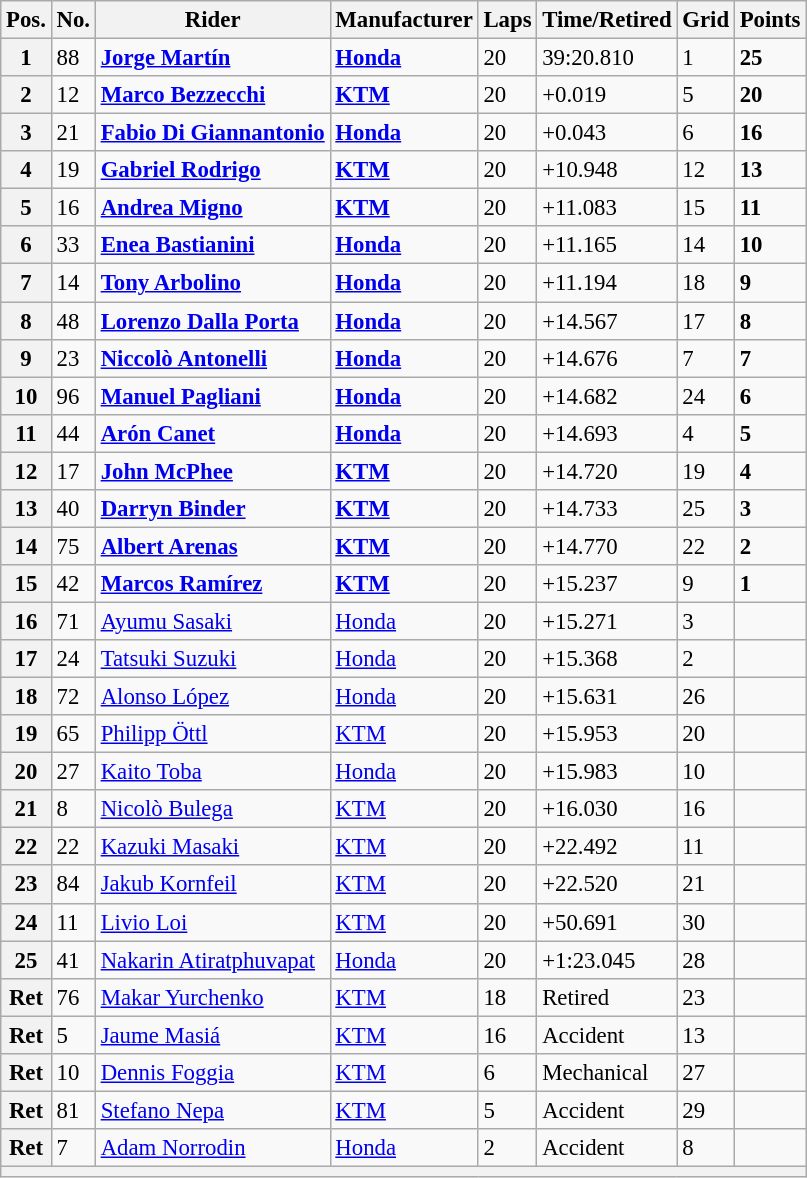<table class="wikitable" style="font-size: 95%;">
<tr>
<th>Pos.</th>
<th>No.</th>
<th>Rider</th>
<th>Manufacturer</th>
<th>Laps</th>
<th>Time/Retired</th>
<th>Grid</th>
<th>Points</th>
</tr>
<tr>
<th>1</th>
<td>88</td>
<td> <strong><a href='#'>Jorge Martín</a></strong></td>
<td><strong><a href='#'>Honda</a></strong></td>
<td>20</td>
<td>39:20.810</td>
<td>1</td>
<td><strong>25</strong></td>
</tr>
<tr>
<th>2</th>
<td>12</td>
<td> <strong><a href='#'>Marco Bezzecchi</a></strong></td>
<td><strong><a href='#'>KTM</a></strong></td>
<td>20</td>
<td>+0.019</td>
<td>5</td>
<td><strong>20</strong></td>
</tr>
<tr>
<th>3</th>
<td>21</td>
<td> <strong><a href='#'>Fabio Di Giannantonio</a></strong></td>
<td><strong><a href='#'>Honda</a></strong></td>
<td>20</td>
<td>+0.043</td>
<td>6</td>
<td><strong>16</strong></td>
</tr>
<tr>
<th>4</th>
<td>19</td>
<td> <strong><a href='#'>Gabriel Rodrigo</a></strong></td>
<td><strong><a href='#'>KTM</a></strong></td>
<td>20</td>
<td>+10.948</td>
<td>12</td>
<td><strong>13</strong></td>
</tr>
<tr>
<th>5</th>
<td>16</td>
<td> <strong><a href='#'>Andrea Migno</a></strong></td>
<td><strong><a href='#'>KTM</a></strong></td>
<td>20</td>
<td>+11.083</td>
<td>15</td>
<td><strong>11</strong></td>
</tr>
<tr>
<th>6</th>
<td>33</td>
<td> <strong><a href='#'>Enea Bastianini</a></strong></td>
<td><strong><a href='#'>Honda</a></strong></td>
<td>20</td>
<td>+11.165</td>
<td>14</td>
<td><strong>10</strong></td>
</tr>
<tr>
<th>7</th>
<td>14</td>
<td> <strong><a href='#'>Tony Arbolino</a></strong></td>
<td><strong><a href='#'>Honda</a></strong></td>
<td>20</td>
<td>+11.194</td>
<td>18</td>
<td><strong>9</strong></td>
</tr>
<tr>
<th>8</th>
<td>48</td>
<td> <strong><a href='#'>Lorenzo Dalla Porta</a></strong></td>
<td><strong><a href='#'>Honda</a></strong></td>
<td>20</td>
<td>+14.567</td>
<td>17</td>
<td><strong>8</strong></td>
</tr>
<tr>
<th>9</th>
<td>23</td>
<td> <strong><a href='#'>Niccolò Antonelli</a></strong></td>
<td><strong><a href='#'>Honda</a></strong></td>
<td>20</td>
<td>+14.676</td>
<td>7</td>
<td><strong>7</strong></td>
</tr>
<tr>
<th>10</th>
<td>96</td>
<td> <strong><a href='#'>Manuel Pagliani</a></strong></td>
<td><strong><a href='#'>Honda</a></strong></td>
<td>20</td>
<td>+14.682</td>
<td>24</td>
<td><strong>6</strong></td>
</tr>
<tr>
<th>11</th>
<td>44</td>
<td> <strong><a href='#'>Arón Canet</a></strong></td>
<td><strong><a href='#'>Honda</a></strong></td>
<td>20</td>
<td>+14.693</td>
<td>4</td>
<td><strong>5</strong></td>
</tr>
<tr>
<th>12</th>
<td>17</td>
<td> <strong><a href='#'>John McPhee</a></strong></td>
<td><strong><a href='#'>KTM</a></strong></td>
<td>20</td>
<td>+14.720</td>
<td>19</td>
<td><strong>4</strong></td>
</tr>
<tr>
<th>13</th>
<td>40</td>
<td> <strong><a href='#'>Darryn Binder</a></strong></td>
<td><strong><a href='#'>KTM</a></strong></td>
<td>20</td>
<td>+14.733</td>
<td>25</td>
<td><strong>3</strong></td>
</tr>
<tr>
<th>14</th>
<td>75</td>
<td> <strong><a href='#'>Albert Arenas</a></strong></td>
<td><strong><a href='#'>KTM</a></strong></td>
<td>20</td>
<td>+14.770</td>
<td>22</td>
<td><strong>2</strong></td>
</tr>
<tr>
<th>15</th>
<td>42</td>
<td> <strong><a href='#'>Marcos Ramírez</a></strong></td>
<td><strong><a href='#'>KTM</a></strong></td>
<td>20</td>
<td>+15.237</td>
<td>9</td>
<td><strong>1</strong></td>
</tr>
<tr>
<th>16</th>
<td>71</td>
<td> <a href='#'>Ayumu Sasaki</a></td>
<td><a href='#'>Honda</a></td>
<td>20</td>
<td>+15.271</td>
<td>3</td>
<td></td>
</tr>
<tr>
<th>17</th>
<td>24</td>
<td> <a href='#'>Tatsuki Suzuki</a></td>
<td><a href='#'>Honda</a></td>
<td>20</td>
<td>+15.368</td>
<td>2</td>
<td></td>
</tr>
<tr>
<th>18</th>
<td>72</td>
<td> <a href='#'>Alonso López</a></td>
<td><a href='#'>Honda</a></td>
<td>20</td>
<td>+15.631</td>
<td>26</td>
<td></td>
</tr>
<tr>
<th>19</th>
<td>65</td>
<td> <a href='#'>Philipp Öttl</a></td>
<td><a href='#'>KTM</a></td>
<td>20</td>
<td>+15.953</td>
<td>20</td>
<td></td>
</tr>
<tr>
<th>20</th>
<td>27</td>
<td> <a href='#'>Kaito Toba</a></td>
<td><a href='#'>Honda</a></td>
<td>20</td>
<td>+15.983</td>
<td>10</td>
<td></td>
</tr>
<tr>
<th>21</th>
<td>8</td>
<td> <a href='#'>Nicolò Bulega</a></td>
<td><a href='#'>KTM</a></td>
<td>20</td>
<td>+16.030</td>
<td>16</td>
<td></td>
</tr>
<tr>
<th>22</th>
<td>22</td>
<td> <a href='#'>Kazuki Masaki</a></td>
<td><a href='#'>KTM</a></td>
<td>20</td>
<td>+22.492</td>
<td>11</td>
<td></td>
</tr>
<tr>
<th>23</th>
<td>84</td>
<td> <a href='#'>Jakub Kornfeil</a></td>
<td><a href='#'>KTM</a></td>
<td>20</td>
<td>+22.520</td>
<td>21</td>
<td></td>
</tr>
<tr>
<th>24</th>
<td>11</td>
<td> <a href='#'>Livio Loi</a></td>
<td><a href='#'>KTM</a></td>
<td>20</td>
<td>+50.691</td>
<td>30</td>
<td></td>
</tr>
<tr>
<th>25</th>
<td>41</td>
<td> <a href='#'>Nakarin Atiratphuvapat</a></td>
<td><a href='#'>Honda</a></td>
<td>20</td>
<td>+1:23.045</td>
<td>28</td>
<td></td>
</tr>
<tr>
<th>Ret</th>
<td>76</td>
<td> <a href='#'>Makar Yurchenko</a></td>
<td><a href='#'>KTM</a></td>
<td>18</td>
<td>Retired</td>
<td>23</td>
<td></td>
</tr>
<tr>
<th>Ret</th>
<td>5</td>
<td> <a href='#'>Jaume Masiá</a></td>
<td><a href='#'>KTM</a></td>
<td>16</td>
<td>Accident</td>
<td>13</td>
<td></td>
</tr>
<tr>
<th>Ret</th>
<td>10</td>
<td> <a href='#'>Dennis Foggia</a></td>
<td><a href='#'>KTM</a></td>
<td>6</td>
<td>Mechanical</td>
<td>27</td>
<td></td>
</tr>
<tr>
<th>Ret</th>
<td>81</td>
<td> <a href='#'>Stefano Nepa</a></td>
<td><a href='#'>KTM</a></td>
<td>5</td>
<td>Accident</td>
<td>29</td>
<td></td>
</tr>
<tr>
<th>Ret</th>
<td>7</td>
<td> <a href='#'>Adam Norrodin</a></td>
<td><a href='#'>Honda</a></td>
<td>2</td>
<td>Accident</td>
<td>8</td>
<td></td>
</tr>
<tr>
<th colspan=8></th>
</tr>
</table>
